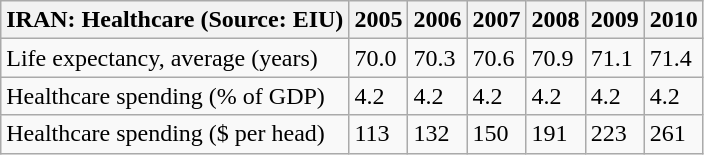<table class="wikitable">
<tr>
<th>IRAN: Healthcare (Source: EIU)</th>
<th>2005</th>
<th>2006</th>
<th>2007</th>
<th>2008</th>
<th>2009</th>
<th>2010</th>
</tr>
<tr>
<td>Life expectancy, average (years)</td>
<td>70.0</td>
<td>70.3</td>
<td>70.6</td>
<td>70.9</td>
<td>71.1</td>
<td>71.4</td>
</tr>
<tr>
<td>Healthcare spending (% of GDP)</td>
<td>4.2</td>
<td>4.2</td>
<td>4.2</td>
<td>4.2</td>
<td>4.2</td>
<td>4.2</td>
</tr>
<tr>
<td>Healthcare spending ($ per head)</td>
<td>113</td>
<td>132</td>
<td>150</td>
<td>191</td>
<td>223</td>
<td>261</td>
</tr>
</table>
